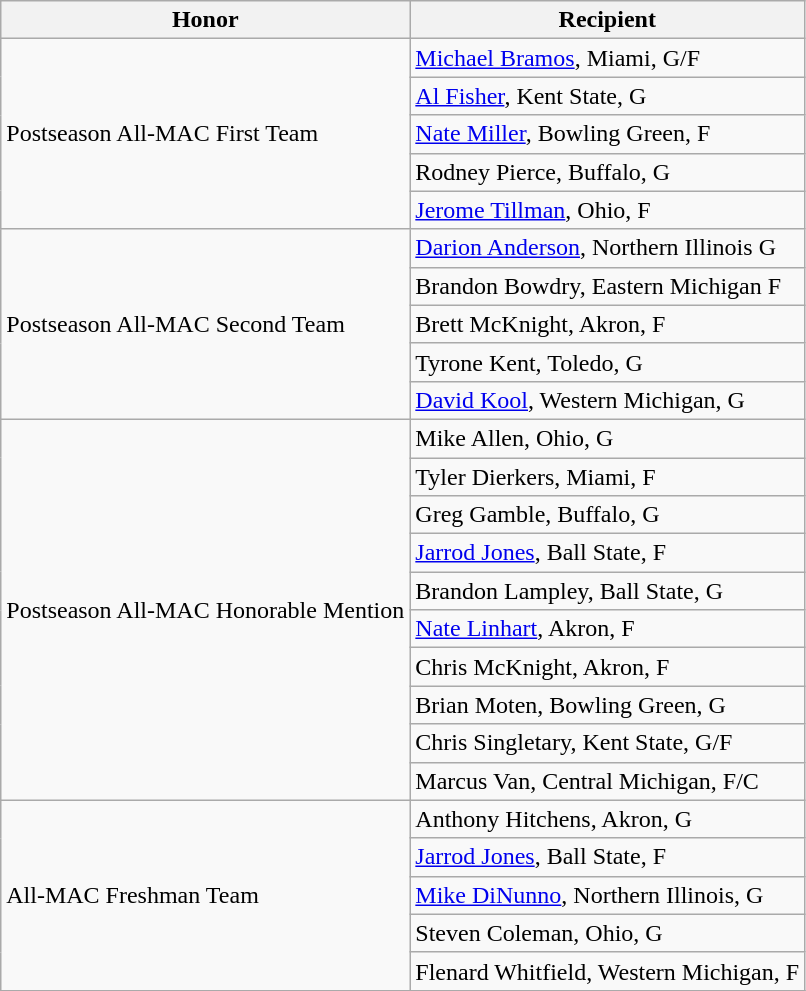<table class="wikitable" border="1">
<tr>
<th>Honor</th>
<th>Recipient</th>
</tr>
<tr>
<td rowspan=5 valign=middle>Postseason All-MAC First Team</td>
<td><a href='#'>Michael Bramos</a>, Miami, G/F</td>
</tr>
<tr>
<td><a href='#'>Al Fisher</a>, Kent State, G</td>
</tr>
<tr>
<td><a href='#'>Nate Miller</a>, Bowling Green, F</td>
</tr>
<tr>
<td>Rodney Pierce, Buffalo, G</td>
</tr>
<tr>
<td><a href='#'>Jerome Tillman</a>, Ohio, F</td>
</tr>
<tr>
<td rowspan=5 valign=middle>Postseason All-MAC Second Team</td>
<td><a href='#'>Darion Anderson</a>, Northern Illinois G</td>
</tr>
<tr>
<td>Brandon Bowdry, Eastern Michigan F</td>
</tr>
<tr>
<td>Brett McKnight, Akron, F</td>
</tr>
<tr>
<td>Tyrone Kent, Toledo, G</td>
</tr>
<tr>
<td><a href='#'>David Kool</a>, Western Michigan, G</td>
</tr>
<tr>
<td rowspan=10 valign=middle>Postseason All-MAC Honorable Mention</td>
<td>Mike Allen, Ohio, G</td>
</tr>
<tr>
<td>Tyler Dierkers, Miami, F</td>
</tr>
<tr>
<td>Greg Gamble, Buffalo, G</td>
</tr>
<tr>
<td><a href='#'>Jarrod Jones</a>, Ball State, F</td>
</tr>
<tr>
<td>Brandon Lampley, Ball State, G</td>
</tr>
<tr>
<td><a href='#'>Nate Linhart</a>, Akron, F</td>
</tr>
<tr>
<td>Chris McKnight, Akron, F</td>
</tr>
<tr>
<td>Brian Moten, Bowling Green, G</td>
</tr>
<tr>
<td>Chris Singletary, Kent State, G/F</td>
</tr>
<tr>
<td>Marcus Van, Central Michigan, F/C</td>
</tr>
<tr>
<td rowspan=5 valign=middle>All-MAC Freshman Team</td>
<td>Anthony Hitchens, Akron, G</td>
</tr>
<tr>
<td><a href='#'>Jarrod Jones</a>, Ball State, F</td>
</tr>
<tr>
<td><a href='#'>Mike DiNunno</a>, Northern Illinois, G</td>
</tr>
<tr>
<td>Steven Coleman, Ohio, G</td>
</tr>
<tr>
<td>Flenard Whitfield, Western Michigan, F</td>
</tr>
<tr>
</tr>
</table>
